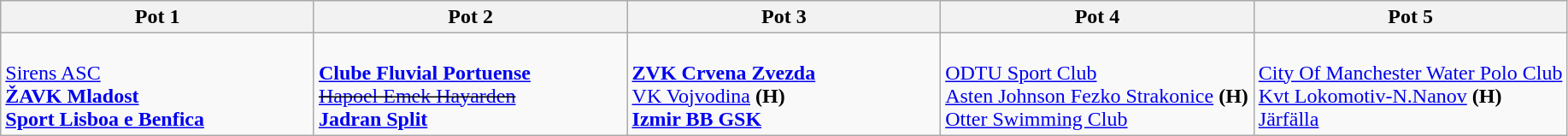<table class="wikitable collapsible">
<tr>
<th width=20%>Pot 1</th>
<th width=20%>Pot 2</th>
<th width=20%>Pot 3</th>
<th width=20%>Pot 4</th>
<th width=20%>Pot 5</th>
</tr>
<tr>
<td><br> <a href='#'>Sirens ASC</a><br>
<strong> <a href='#'>ŽAVK Mladost</a></strong><br>
<strong> <a href='#'>Sport Lisboa e Benfica</a></strong></td>
<td><br><strong> <a href='#'>Clube Fluvial Portuense</a></strong><br>
 <s><a href='#'>Hapoel Emek Hayarden</a></s> <br>
<strong> <a href='#'>Jadran Split</a></strong></td>
<td><br><strong> <a href='#'>ZVK Crvena Zvezda</a></strong><br>
 <a href='#'>VK Vojvodina</a> <strong>(H)</strong> <br>
<strong> <a href='#'>Izmir BB GSK</a></strong></td>
<td><br> <a href='#'>ODTU Sport Club</a><br>
 <a href='#'>Asten Johnson Fezko Strakonice</a> <strong>(H)</strong><br>
 <a href='#'>Otter Swimming Club</a> <br></td>
<td><br> <a href='#'>City Of Manchester Water Polo Club</a><br>
 <a href='#'>Kvt Lokomotiv-N.Nanov</a> <strong>(H)</strong><br>
 <a href='#'>Järfälla</a></td>
</tr>
</table>
